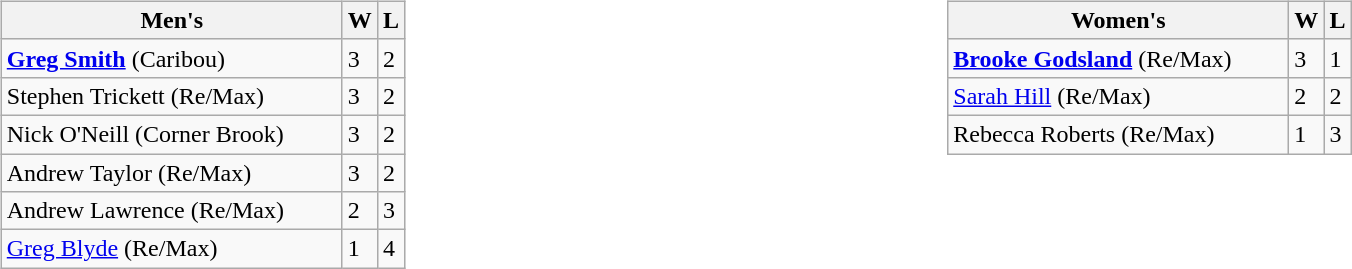<table>
<tr>
<td valign=top width=20%><br><table class=wikitable>
<tr>
<th width=220>Men's</th>
<th>W</th>
<th>L</th>
</tr>
<tr>
<td><strong><a href='#'>Greg Smith</a></strong> (Caribou)</td>
<td>3</td>
<td>2</td>
</tr>
<tr>
<td>Stephen Trickett (Re/Max)</td>
<td>3</td>
<td>2</td>
</tr>
<tr>
<td>Nick O'Neill (Corner Brook)</td>
<td>3</td>
<td>2</td>
</tr>
<tr>
<td>Andrew Taylor (Re/Max)</td>
<td>3</td>
<td>2</td>
</tr>
<tr>
<td>Andrew Lawrence (Re/Max)</td>
<td>2</td>
<td>3</td>
</tr>
<tr>
<td><a href='#'>Greg Blyde</a> (Re/Max)</td>
<td>1</td>
<td>4</td>
</tr>
</table>
</td>
<td valign=top width=20%><br><table class=wikitable>
<tr>
<th width=220>Women's</th>
<th>W</th>
<th>L</th>
</tr>
<tr>
<td><strong><a href='#'>Brooke Godsland</a></strong> (Re/Max)</td>
<td>3</td>
<td>1</td>
</tr>
<tr>
<td><a href='#'>Sarah Hill</a> (Re/Max)</td>
<td>2</td>
<td>2</td>
</tr>
<tr>
<td>Rebecca Roberts (Re/Max)</td>
<td>1</td>
<td>3</td>
</tr>
</table>
</td>
</tr>
</table>
